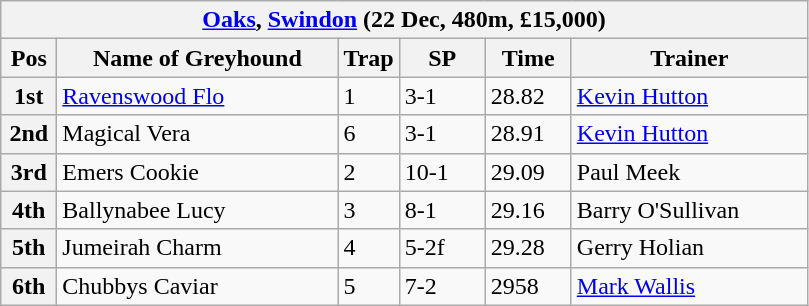<table class="wikitable">
<tr>
<th colspan="6"><a href='#'>Oaks</a>, <a href='#'>Swindon</a> (22 Dec, 480m, £15,000)</th>
</tr>
<tr>
<th width=30>Pos</th>
<th width=180>Name of Greyhound</th>
<th width=30>Trap</th>
<th width=50>SP</th>
<th width=50>Time</th>
<th width=150>Trainer</th>
</tr>
<tr>
<th>1st</th>
<td><a href='#'>Ravenswood Flo</a></td>
<td>1</td>
<td>3-1</td>
<td>28.82</td>
<td><a href='#'>Kevin Hutton</a></td>
</tr>
<tr>
<th>2nd</th>
<td>Magical Vera</td>
<td>6</td>
<td>3-1</td>
<td>28.91</td>
<td><a href='#'>Kevin Hutton</a></td>
</tr>
<tr>
<th>3rd</th>
<td>Emers Cookie</td>
<td>2</td>
<td>10-1</td>
<td>29.09</td>
<td>Paul Meek</td>
</tr>
<tr>
<th>4th</th>
<td>Ballynabee Lucy</td>
<td>3</td>
<td>8-1</td>
<td>29.16</td>
<td>Barry O'Sullivan</td>
</tr>
<tr>
<th>5th</th>
<td>Jumeirah Charm</td>
<td>4</td>
<td>5-2f</td>
<td>29.28</td>
<td>Gerry Holian</td>
</tr>
<tr>
<th>6th</th>
<td>Chubbys Caviar</td>
<td>5</td>
<td>7-2</td>
<td>2958</td>
<td><a href='#'>Mark Wallis</a></td>
</tr>
</table>
